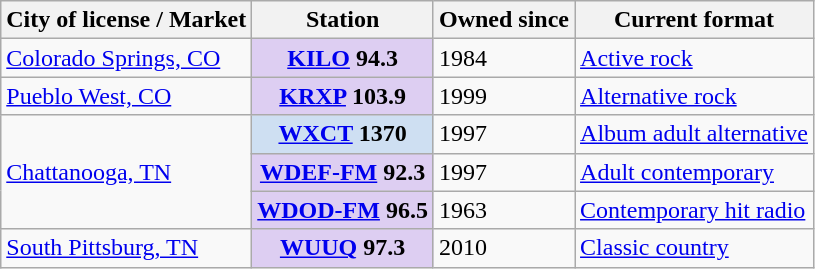<table class="wikitable">
<tr>
<th>City of license / Market</th>
<th>Station</th>
<th>Owned since</th>
<th>Current format</th>
</tr>
<tr>
<td><a href='#'>Colorado Springs, CO</a></td>
<th style="background: #ddcef2;"><a href='#'>KILO</a> 94.3</th>
<td>1984</td>
<td><a href='#'>Active rock</a></td>
</tr>
<tr>
<td><a href='#'>Pueblo West, CO</a></td>
<th style="background: #ddcef2;"><a href='#'>KRXP</a> 103.9</th>
<td>1999</td>
<td><a href='#'>Alternative rock</a></td>
</tr>
<tr>
<td rowspan="3"><a href='#'>Chattanooga, TN</a></td>
<th style="background: #cedff2;"><a href='#'>WXCT</a> 1370</th>
<td>1997</td>
<td><a href='#'>Album adult alternative</a></td>
</tr>
<tr>
<th style="background: #ddcef2;"><a href='#'>WDEF-FM</a> 92.3</th>
<td>1997</td>
<td><a href='#'>Adult contemporary</a></td>
</tr>
<tr>
<th style="background: #ddcef2;"><a href='#'>WDOD-FM</a> 96.5</th>
<td>1963</td>
<td><a href='#'>Contemporary hit radio</a></td>
</tr>
<tr>
<td><a href='#'>South Pittsburg, TN</a></td>
<th style="background: #ddcef2;"><a href='#'>WUUQ</a> 97.3</th>
<td>2010</td>
<td><a href='#'>Classic country</a></td>
</tr>
</table>
